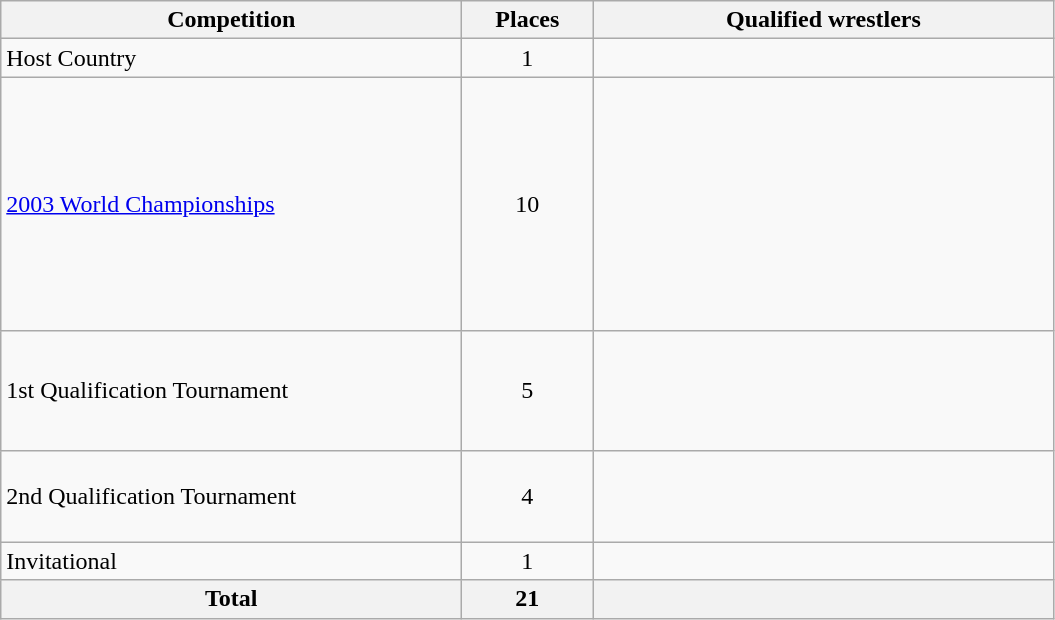<table class = "wikitable">
<tr>
<th width=300>Competition</th>
<th width=80>Places</th>
<th width=300>Qualified wrestlers</th>
</tr>
<tr>
<td>Host Country</td>
<td align="center">1</td>
<td></td>
</tr>
<tr>
<td><a href='#'>2003 World Championships</a></td>
<td align="center">10</td>
<td><br><br><br><br><br><br><br><br><br></td>
</tr>
<tr>
<td>1st Qualification Tournament</td>
<td align="center">5</td>
<td><br><br><br><br></td>
</tr>
<tr>
<td>2nd Qualification Tournament</td>
<td align="center">4</td>
<td><br><br><br></td>
</tr>
<tr>
<td>Invitational</td>
<td align="center">1</td>
<td></td>
</tr>
<tr>
<th>Total</th>
<th>21</th>
<th></th>
</tr>
</table>
